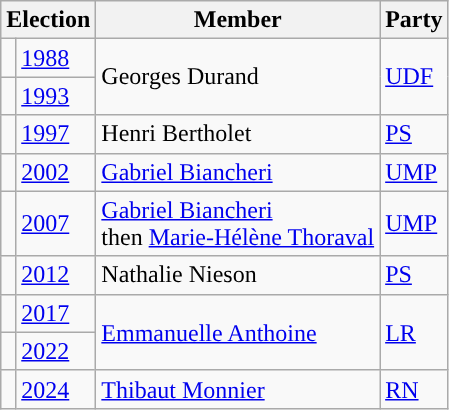<table class="wikitable">
<tr>
<th colspan="2">Election</th>
<th>Member</th>
<th>Party</th>
</tr>
<tr>
<td style="color:inherit;background:"></td>
<td><a href='#'>1988</a></td>
<td rowspan="2">Georges Durand</td>
<td rowspan="2"><a href='#'>UDF</a></td>
</tr>
<tr>
<td style="color:inherit;background:"></td>
<td><a href='#'>1993</a></td>
</tr>
<tr>
<td style="color:inherit;background:"></td>
<td><a href='#'>1997</a></td>
<td>Henri Bertholet</td>
<td><a href='#'>PS</a></td>
</tr>
<tr>
<td style="color:inherit;background:"></td>
<td><a href='#'>2002</a></td>
<td><a href='#'>Gabriel Biancheri</a></td>
<td><a href='#'>UMP</a></td>
</tr>
<tr>
<td style="color:inherit;background:"></td>
<td><a href='#'>2007</a></td>
<td><a href='#'>Gabriel Biancheri</a><br>then <a href='#'>Marie-Hélène Thoraval</a></td>
<td><a href='#'>UMP</a></td>
</tr>
<tr>
<td style="color:inherit;background:"></td>
<td><a href='#'>2012</a></td>
<td>Nathalie Nieson</td>
<td><a href='#'>PS</a></td>
</tr>
<tr>
<td style="color:inherit;background-color: "></td>
<td><a href='#'>2017</a></td>
<td rowspan="2"><a href='#'>Emmanuelle Anthoine</a></td>
<td rowspan="2"><a href='#'>LR</a></td>
</tr>
<tr>
<td style="color:inherit;background-color: "></td>
<td><a href='#'>2022</a></td>
</tr>
<tr>
<td style="color:inherit;background-color: "></td>
<td><a href='#'>2024</a></td>
<td><a href='#'>Thibaut Monnier</a></td>
<td><a href='#'>RN</a></td>
</tr>
</table>
